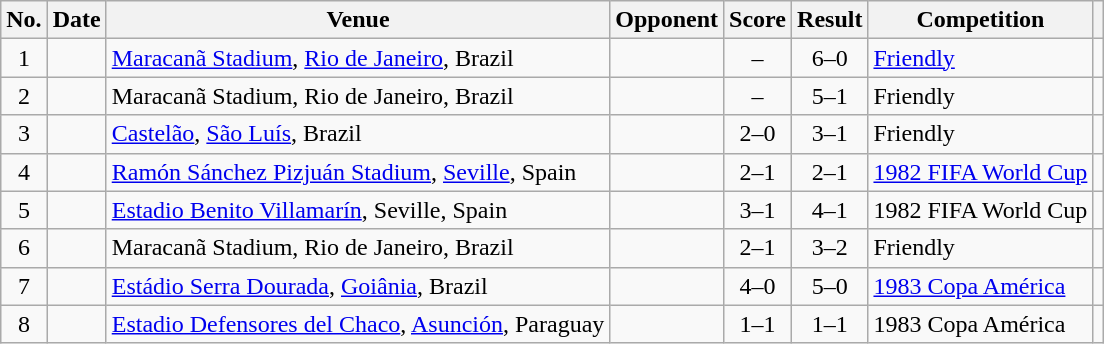<table class="wikitable sortable">
<tr>
<th scope="col">No.</th>
<th scope="col">Date</th>
<th scope="col">Venue</th>
<th scope="col">Opponent</th>
<th scope="col">Score</th>
<th scope="col">Result</th>
<th scope="col">Competition</th>
<th scope="col" class="unsortable"></th>
</tr>
<tr>
<td style="text-align:center">1</td>
<td></td>
<td><a href='#'>Maracanã Stadium</a>, <a href='#'>Rio de Janeiro</a>, Brazil</td>
<td></td>
<td style="text-align:center">–</td>
<td style="text-align:center">6–0</td>
<td><a href='#'>Friendly</a></td>
<td></td>
</tr>
<tr>
<td style="text-align:center">2</td>
<td></td>
<td>Maracanã Stadium, Rio de Janeiro, Brazil</td>
<td></td>
<td style="text-align:center">–</td>
<td style="text-align:center">5–1</td>
<td>Friendly</td>
<td></td>
</tr>
<tr>
<td style="text-align:center">3</td>
<td></td>
<td><a href='#'>Castelão</a>, <a href='#'>São Luís</a>, Brazil</td>
<td></td>
<td style="text-align:center">2–0</td>
<td style="text-align:center">3–1</td>
<td>Friendly</td>
<td></td>
</tr>
<tr>
<td style="text-align:center">4</td>
<td></td>
<td><a href='#'>Ramón Sánchez Pizjuán Stadium</a>, <a href='#'>Seville</a>, Spain</td>
<td></td>
<td style="text-align:center">2–1</td>
<td style="text-align:center">2–1</td>
<td><a href='#'>1982 FIFA World Cup</a></td>
<td></td>
</tr>
<tr>
<td style="text-align:center">5</td>
<td></td>
<td><a href='#'>Estadio Benito Villamarín</a>, Seville, Spain</td>
<td></td>
<td style="text-align:center">3–1</td>
<td style="text-align:center">4–1</td>
<td>1982 FIFA World Cup</td>
<td></td>
</tr>
<tr>
<td style="text-align:center">6</td>
<td></td>
<td>Maracanã Stadium, Rio de Janeiro, Brazil</td>
<td></td>
<td style="text-align:center">2–1</td>
<td style="text-align:center">3–2</td>
<td>Friendly</td>
<td></td>
</tr>
<tr>
<td style="text-align:center">7</td>
<td></td>
<td><a href='#'>Estádio Serra Dourada</a>, <a href='#'>Goiânia</a>, Brazil</td>
<td></td>
<td style="text-align:center">4–0</td>
<td style="text-align:center">5–0</td>
<td><a href='#'>1983 Copa América</a></td>
<td></td>
</tr>
<tr>
<td style="text-align:center">8</td>
<td></td>
<td><a href='#'>Estadio Defensores del Chaco</a>, <a href='#'>Asunción</a>, Paraguay</td>
<td></td>
<td style="text-align:center">1–1</td>
<td style="text-align:center">1–1</td>
<td>1983 Copa América</td>
<td></td>
</tr>
</table>
